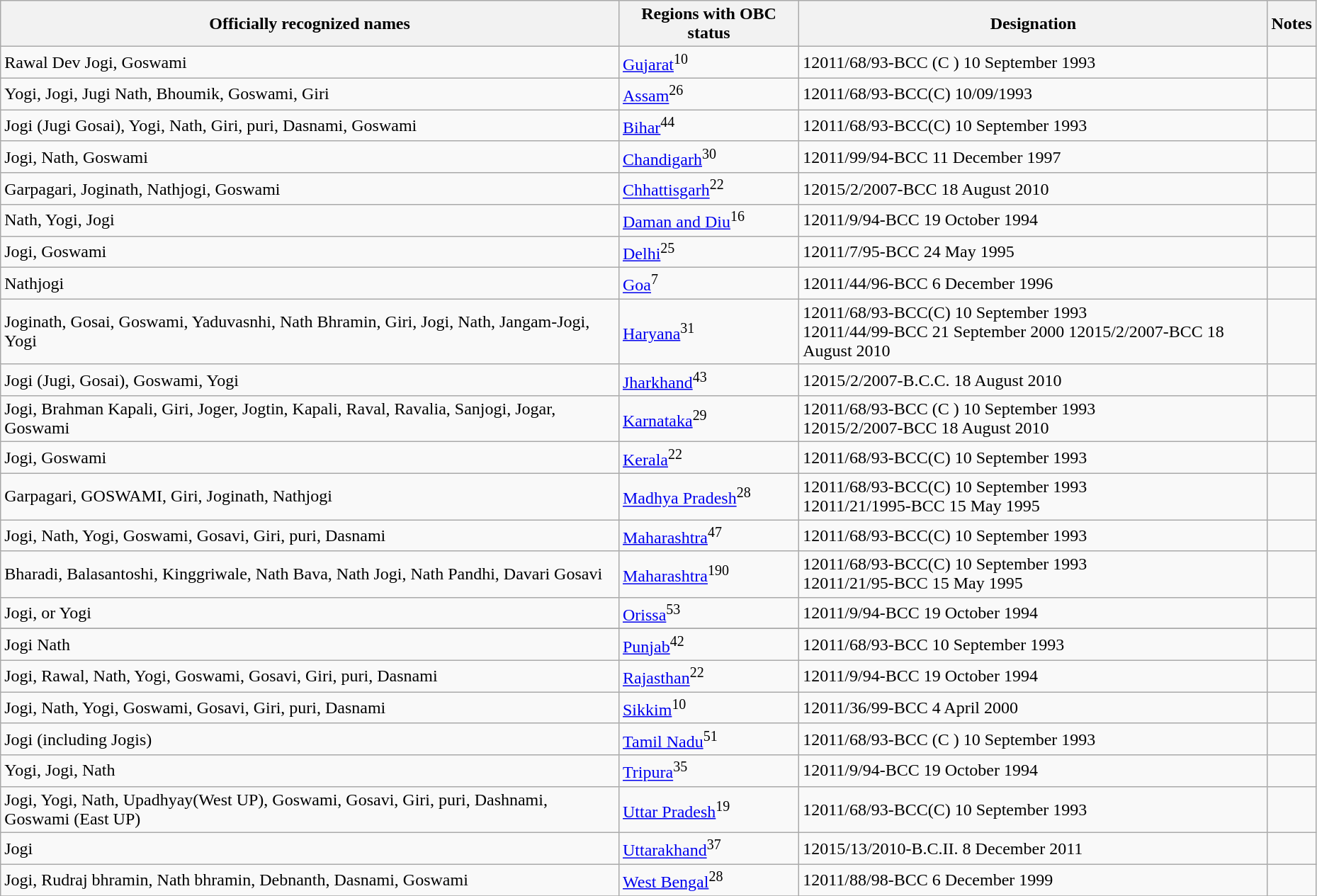<table class="wikitable sortable" style="width:98%">
<tr>
<th>Officially recognized names</th>
<th>Regions with OBC status</th>
<th>Designation</th>
<th class="unsortable">Notes</th>
</tr>
<tr>
<td>Rawal Dev Jogi, Goswami</td>
<td><a href='#'>Gujarat</a><sup>10</sup></td>
<td>12011/68/93-BCC (C ) 10 September 1993</td>
<td></td>
</tr>
<tr>
<td>Yogi, Jogi, Jugi Nath, Bhoumik, Goswami, Giri</td>
<td><a href='#'>Assam</a><sup>26</sup></td>
<td>12011/68/93-BCC(C) 10/09/1993</td>
<td></td>
</tr>
<tr>
<td>Jogi (Jugi Gosai), Yogi, Nath, Giri, puri, Dasnami, Goswami</td>
<td><a href='#'>Bihar</a><sup>44</sup></td>
<td>12011/68/93-BCC(C) 10 September 1993</td>
<td></td>
</tr>
<tr>
<td>Jogi, Nath, Goswami</td>
<td><a href='#'>Chandigarh</a><sup>30</sup></td>
<td>12011/99/94-BCC 11 December 1997</td>
<td></td>
</tr>
<tr>
<td>Garpagari, Joginath, Nathjogi,  Goswami</td>
<td><a href='#'>Chhattisgarh</a><sup>22</sup></td>
<td>12015/2/2007-BCC 18 August 2010</td>
<td></td>
</tr>
<tr>
<td>Nath, Yogi, Jogi</td>
<td><a href='#'>Daman and Diu</a><sup>16</sup></td>
<td>12011/9/94-BCC 19 October 1994</td>
<td></td>
</tr>
<tr>
<td>Jogi, Goswami</td>
<td><a href='#'>Delhi</a><sup>25</sup></td>
<td>12011/7/95-BCC 24 May 1995</td>
<td></td>
</tr>
<tr>
<td>Nathjogi</td>
<td><a href='#'>Goa</a><sup>7</sup></td>
<td>12011/44/96-BCC 6 December 1996</td>
<td></td>
</tr>
<tr>
<td>Joginath, Gosai, Goswami, Yaduvasnhi, Nath Bhramin, Giri, Jogi, Nath, Jangam-Jogi, Yogi</td>
<td><a href='#'>Haryana</a><sup>31</sup></td>
<td>12011/68/93-BCC(C) 10 September 1993<br>12011/44/99-BCC 21 September 2000
12015/2/2007-BCC 18 August 2010</td>
<td></td>
</tr>
<tr>
<td>Jogi (Jugi, Gosai), Goswami, Yogi</td>
<td><a href='#'>Jharkhand</a><sup>43</sup></td>
<td>12015/2/2007-B.C.C. 18 August 2010</td>
<td></td>
</tr>
<tr>
<td>Jogi, Brahman Kapali, Giri, Joger, Jogtin, Kapali, Raval, Ravalia, Sanjogi, Jogar, Goswami</td>
<td><a href='#'>Karnataka</a><sup>29</sup></td>
<td>12011/68/93-BCC (C ) 10 September 1993<br>12015/2/2007-BCC 18 August 2010</td>
<td></td>
</tr>
<tr>
<td>Jogi, Goswami</td>
<td><a href='#'>Kerala</a><sup>22</sup></td>
<td>12011/68/93-BCC(C) 10 September 1993</td>
<td></td>
</tr>
<tr>
<td>Garpagari, GOSWAMI, Giri, Joginath, Nathjogi</td>
<td><a href='#'>Madhya Pradesh</a><sup>28</sup></td>
<td>12011/68/93-BCC(C) 10 September 1993<br>12011/21/1995-BCC 15 May 1995</td>
<td></td>
</tr>
<tr>
<td>Jogi,  Nath, Yogi, Goswami, Gosavi, Giri, puri, Dasnami</td>
<td><a href='#'>Maharashtra</a><sup>47</sup></td>
<td>12011/68/93-BCC(C) 10 September 1993</td>
<td></td>
</tr>
<tr>
<td>Bharadi, Balasantoshi, Kinggriwale, Nath Bava, Nath Jogi, Nath Pandhi, Davari Gosavi</td>
<td><a href='#'>Maharashtra</a><sup>190</sup></td>
<td>12011/68/93-BCC(C) 10 September 1993<br>12011/21/95-BCC 15 May 1995</td>
<td></td>
</tr>
<tr>
<td>Jogi, or Yogi</td>
<td><a href='#'>Orissa</a><sup>53</sup></td>
<td>12011/9/94-BCC 19 October 1994</td>
<td></td>
</tr>
<tr>
</tr>
<tr>
<td>Jogi Nath</td>
<td><a href='#'>Punjab</a><sup>42</sup></td>
<td>12011/68/93-BCC 10 September 1993</td>
<td></td>
</tr>
<tr>
<td>Jogi, Rawal, Nath, Yogi, Goswami, Gosavi, Giri, puri, Dasnami</td>
<td><a href='#'>Rajasthan</a><sup>22</sup></td>
<td>12011/9/94-BCC 19 October 1994</td>
<td></td>
</tr>
<tr>
<td>Jogi, Nath, Yogi, Goswami, Gosavi, Giri, puri, Dasnami</td>
<td><a href='#'>Sikkim</a><sup>10</sup></td>
<td>12011/36/99-BCC 4 April 2000</td>
<td></td>
</tr>
<tr>
<td>Jogi (including Jogis)</td>
<td><a href='#'>Tamil Nadu</a><sup>51</sup></td>
<td>12011/68/93-BCC (C ) 10 September 1993</td>
<td></td>
</tr>
<tr>
<td>Yogi, Jogi, Nath</td>
<td><a href='#'>Tripura</a><sup>35</sup></td>
<td>12011/9/94-BCC 19 October 1994</td>
<td></td>
</tr>
<tr>
<td>Jogi, Yogi, Nath, Upadhyay(West UP), Goswami, Gosavi, Giri, puri, Dashnami, Goswami (East UP)</td>
<td><a href='#'>Uttar Pradesh</a><sup>19</sup></td>
<td>12011/68/93-BCC(C) 10 September 1993</td>
<td></td>
</tr>
<tr>
<td>Jogi</td>
<td><a href='#'>Uttarakhand</a><sup>37</sup></td>
<td>12015/13/2010-B.C.II. 8 December 2011</td>
<td></td>
</tr>
<tr>
<td>Jogi, Rudraj bhramin, Nath bhramin, Debnanth, Dasnami, Goswami</td>
<td><a href='#'>West Bengal</a><sup>28</sup></td>
<td>12011/88/98-BCC 6 December 1999</td>
<td></td>
</tr>
<tr>
</tr>
</table>
